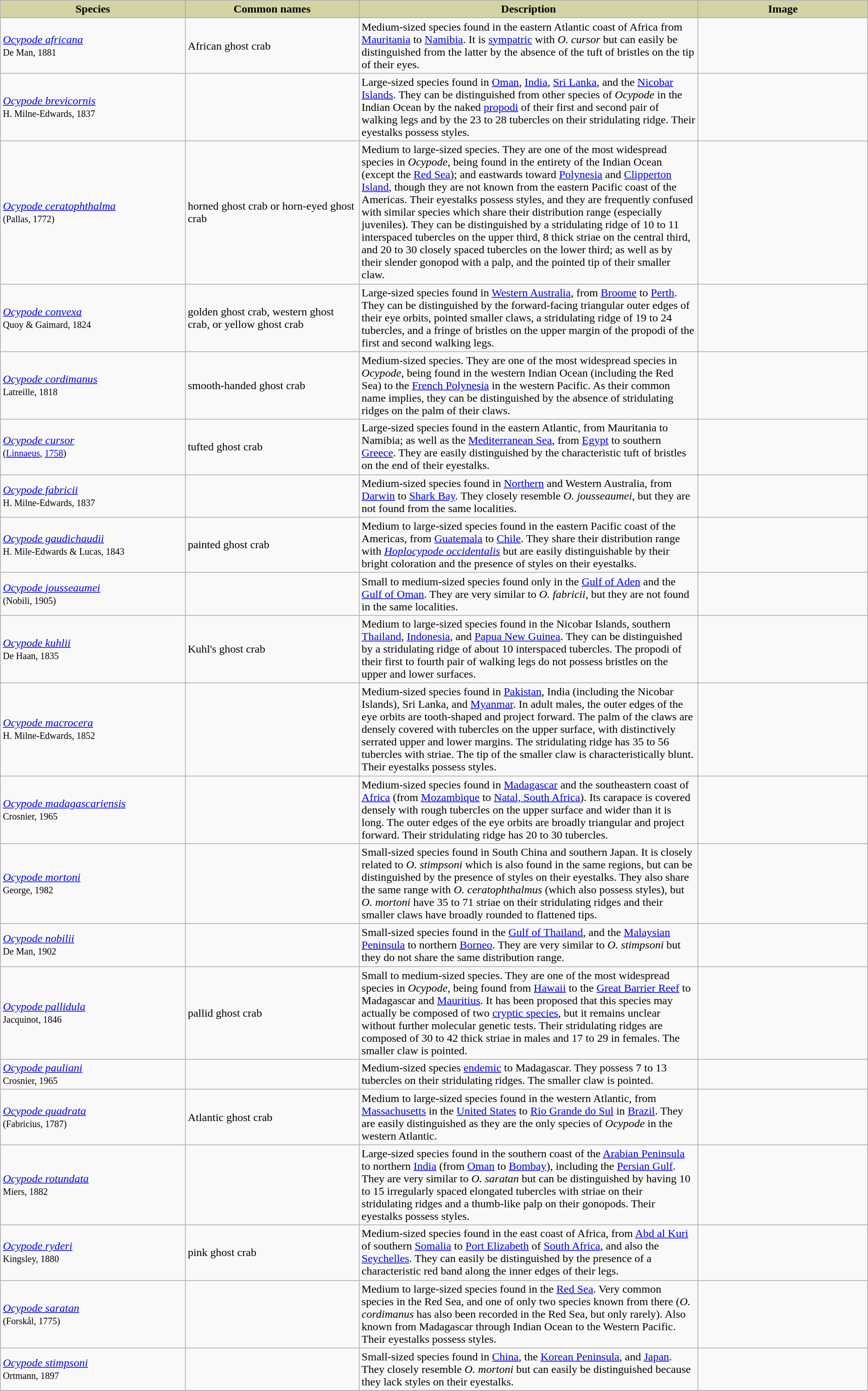<table class="wikitable" style="text-align: left;">
<tr>
<th style="width:20em;background: #d3d3a4;">Species</th>
<th style="width:20em;background: #d3d3a4;">Common names</th>
<th style="width:40em;background: #d3d3a4;">Description</th>
<th style="width:20em;background: #d3d3a4;">Image</th>
</tr>
<tr>
<td><em><a href='#'>Ocypode africana</a></em><br><small>De Man, 1881</small></td>
<td>African ghost crab</td>
<td>Medium-sized species found in the eastern Atlantic coast of Africa from <a href='#'>Mauritania</a> to <a href='#'>Namibia</a>. It is <a href='#'>sympatric</a> with <em>O. cursor</em> but can easily be distinguished from the latter by the absence of the tuft of bristles on the tip of their eyes.</td>
<td></td>
</tr>
<tr>
<td><em><a href='#'>Ocypode brevicornis</a></em><br><small>H. Milne-Edwards, 1837</small></td>
<td></td>
<td>Large-sized species found in <a href='#'>Oman</a>, <a href='#'>India</a>, <a href='#'>Sri Lanka</a>, and the <a href='#'>Nicobar Islands</a>. They can be distinguished from other species of <em>Ocypode</em> in the Indian Ocean by the naked <a href='#'>propodi</a> of their first and second pair of walking legs and by the 23 to 28 tubercles on their stridulating ridge. Their eyestalks possess styles.</td>
<td></td>
</tr>
<tr>
<td><em><a href='#'>Ocypode ceratophthalma</a></em><br><small>(Pallas, 1772)</small></td>
<td>horned ghost crab or horn-eyed ghost crab</td>
<td>Medium to large-sized species. They are one of the most widespread species in <em>Ocypode</em>, being found in the entirety of the Indian Ocean (except the <a href='#'>Red Sea</a>); and eastwards toward <a href='#'>Polynesia</a> and <a href='#'>Clipperton Island</a>, though they are not known from the eastern Pacific coast of the Americas.  Their eyestalks possess styles, and they are frequently confused with similar species which share their distribution range (especially juveniles). They can be distinguished by a stridulating ridge of 10 to 11 interspaced tubercles on the upper third, 8 thick striae on the central third, and 20 to 30 closely spaced tubercles on the lower third; as well as by their slender gonopod with a palp, and the pointed tip of their smaller claw.</td>
<td></td>
</tr>
<tr>
<td><em><a href='#'>Ocypode convexa</a></em><br><small>Quoy & Gaimard, 1824</small></td>
<td>golden ghost crab, western ghost crab, or yellow ghost crab</td>
<td>Large-sized species found in <a href='#'>Western Australia</a>, from <a href='#'>Broome</a> to <a href='#'>Perth</a>. They can be distinguished by the forward-facing  triangular outer edges of their eye orbits, pointed smaller claws, a stridulating ridge of 19 to 24 tubercles, and a fringe of bristles on the upper margin of the propodi of the first and second walking legs.</td>
<td></td>
</tr>
<tr>
<td><em><a href='#'>Ocypode cordimanus</a></em><br><small>Latreille, 1818</small></td>
<td>smooth-handed ghost crab</td>
<td>Medium-sized species. They are one of the most widespread species in <em>Ocypode</em>,  being found in the western Indian Ocean (including the Red Sea) to the <a href='#'>French Polynesia</a> in the western Pacific. As their common name implies, they can be distinguished by the absence of stridulating ridges on the palm of their claws.</td>
<td></td>
</tr>
<tr>
<td><em><a href='#'>Ocypode cursor</a></em><br><small>(<a href='#'>Linnaeus</a>, <a href='#'>1758</a>)</small></td>
<td>tufted ghost crab</td>
<td>Large-sized species found in the eastern Atlantic, from Mauritania to Namibia; as well as the <a href='#'>Mediterranean Sea</a>, from <a href='#'>Egypt</a> to southern <a href='#'>Greece</a>. They are easily distinguished by the characteristic tuft of bristles on the end of their eyestalks.</td>
<td></td>
</tr>
<tr>
<td><em><a href='#'>Ocypode fabricii</a></em><br><small>H. Milne-Edwards, 1837</small></td>
<td></td>
<td>Medium-sized species found in <a href='#'>Northern</a> and Western Australia, from <a href='#'>Darwin</a> to <a href='#'>Shark Bay</a>. They closely resemble <em>O. jousseaumei</em>, but they are not found from the same localities.</td>
<td></td>
</tr>
<tr>
<td><em><a href='#'>Ocypode gaudichaudii</a></em><br><small>H. Mile-Edwards & Lucas, 1843</small></td>
<td>painted ghost crab</td>
<td>Medium to large-sized species found in the eastern Pacific coast of the Americas, from <a href='#'>Guatemala</a> to <a href='#'>Chile</a>. They share their distribution range with <em><a href='#'>Hoplocypode occidentalis</a></em> but are easily distinguishable by their bright coloration and the presence of styles on their eyestalks.</td>
<td></td>
</tr>
<tr>
<td><em><a href='#'>Ocypode jousseaumei</a></em><br><small>(Nobili, 1905)</small></td>
<td></td>
<td>Small to medium-sized species found only in the <a href='#'>Gulf of Aden</a> and the <a href='#'>Gulf of Oman</a>. They are very similar to <em>O. fabricii</em>, but they are not found in the same localities.</td>
<td></td>
</tr>
<tr>
<td><em><a href='#'>Ocypode kuhlii</a></em><br><small>De Haan, 1835</small></td>
<td>Kuhl's ghost crab</td>
<td>Medium to large-sized species found in the Nicobar Islands, southern <a href='#'>Thailand</a>, <a href='#'>Indonesia</a>, and <a href='#'>Papua New Guinea</a>. They can be distinguished by a stridulating ridge of about 10 interspaced tubercles. The propodi of their first to fourth pair of walking legs do not possess bristles on the upper and lower surfaces.</td>
<td></td>
</tr>
<tr>
<td><em><a href='#'>Ocypode macrocera</a></em><br><small>H. Milne-Edwards, 1852</small></td>
<td></td>
<td>Medium-sized species found in <a href='#'>Pakistan</a>, India (including the Nicobar Islands), Sri Lanka, and <a href='#'>Myanmar</a>. In adult males, the outer edges of the eye orbits are tooth-shaped and project forward. The palm of the claws are densely covered with tubercles on the upper surface, with distinctively serrated upper and lower margins. The stridulating ridge has 35 to 56 tubercles with striae. The tip of the smaller claw is characteristically blunt. Their eyestalks possess styles.</td>
<td></td>
</tr>
<tr>
<td><em><a href='#'>Ocypode madagascariensis</a></em><br><small>Crosnier, 1965</small></td>
<td></td>
<td>Medium-sized species found in <a href='#'>Madagascar</a> and the southeastern coast of <a href='#'>Africa</a> (from <a href='#'>Mozambique</a> to <a href='#'>Natal, South Africa</a>). Its carapace is covered densely with rough tubercles on the upper surface and wider than it is long. The outer edges of the eye orbits are broadly triangular and project forward. Their stridulating ridge has 20 to 30 tubercles.</td>
<td></td>
</tr>
<tr>
<td><em><a href='#'>Ocypode mortoni</a></em><br><small>George, 1982</small></td>
<td></td>
<td>Small-sized species found in South China and southern Japan. It is closely related to <em>O. stimpsoni</em> which is also found in the same regions, but can be distinguished by the presence of styles on their eyestalks. They also share the same range with <em>O. ceratophthalmus</em> (which also possess styles), but <em>O. mortoni</em> have 35 to 71 striae on their stridulating ridges and their smaller claws have  broadly rounded to flattened tips.</td>
<td></td>
</tr>
<tr>
<td><em><a href='#'>Ocypode nobilii</a></em><br><small>De Man, 1902</small></td>
<td></td>
<td>Small-sized species found in the <a href='#'>Gulf of Thailand</a>, and the <a href='#'>Malaysian Peninsula</a> to northern <a href='#'>Borneo</a>. They are very similar to <em>O. stimpsoni</em> but they do not share the same distribution range.</td>
<td></td>
</tr>
<tr>
<td><em><a href='#'>Ocypode pallidula</a></em><br><small>Jacquinot, 1846</small></td>
<td>pallid ghost crab</td>
<td>Small to medium-sized species. They are one of the most widespread species in <em>Ocypode</em>, being found from <a href='#'>Hawaii</a> to the <a href='#'>Great Barrier Reef</a> to Madagascar and <a href='#'>Mauritius</a>. It has been proposed that this species may actually be composed of two <a href='#'>cryptic species</a>, but it remains unclear without further molecular genetic tests. Their stridulating ridges are composed of 30 to 42 thick striae in males and 17 to 29 in females. The smaller claw is pointed.</td>
<td></td>
</tr>
<tr>
<td><em><a href='#'>Ocypode pauliani</a></em><br><small>Crosnier, 1965</small></td>
<td></td>
<td>Medium-sized species <a href='#'>endemic</a> to Madagascar. They possess 7 to 13 tubercles on their stridulating ridges. The smaller claw is pointed.</td>
<td></td>
</tr>
<tr>
<td><em><a href='#'>Ocypode quadrata</a></em><br><small>(Fabricius, 1787)</small></td>
<td>Atlantic ghost crab</td>
<td>Medium to large-sized species found in the western Atlantic, from <a href='#'>Massachusetts</a> in the <a href='#'>United States</a> to <a href='#'>Rio Grande do Sul</a> in <a href='#'>Brazil</a>. They are easily distinguished as they are the only species of <em>Ocypode</em> in the western Atlantic.</td>
<td></td>
</tr>
<tr>
<td><em><a href='#'>Ocypode rotundata</a></em><br><small>Miers, 1882</small></td>
<td></td>
<td>Large-sized species found in the southern coast of the <a href='#'>Arabian Peninsula</a> to northern <a href='#'>India</a> (from <a href='#'>Oman</a> to <a href='#'>Bombay</a>), including the <a href='#'>Persian Gulf</a>. They are very similar to <em>O. saratan</em> but can be distinguished by having 10 to 15 irregularly spaced elongated tubercles with striae on their stridulating ridges and a thumb-like palp on their gonopods. Their eyestalks possess styles.</td>
<td></td>
</tr>
<tr>
<td><em><a href='#'>Ocypode ryderi</a></em><br><small>Kingsley, 1880</small></td>
<td>pink ghost crab</td>
<td>Medium-sized species found in the east coast of Africa, from <a href='#'>Abd al Kuri</a> of southern <a href='#'>Somalia</a> to <a href='#'>Port Elizabeth</a> of <a href='#'>South Africa</a>, and also the <a href='#'>Seychelles</a>. They can easily be distinguished by the presence of a characteristic red band along the inner edges of their legs.</td>
<td></td>
</tr>
<tr>
<td><em><a href='#'>Ocypode saratan</a></em><br><small>(Forskål, 1775)</small></td>
<td></td>
<td>Medium to large-sized species found in the <a href='#'>Red Sea</a>. Very common species in the Red Sea, and one of only two species known from there (<em>O. cordimanus</em> has also been recorded in the Red Sea, but only rarely). Also known from Madagascar through Indian Ocean to the Western Pacific. Their eyestalks possess styles.</td>
<td></td>
</tr>
<tr>
<td><em><a href='#'>Ocypode stimpsoni</a></em><br><small>Ortmann, 1897</small></td>
<td></td>
<td>Small-sized species found in <a href='#'>China</a>, the <a href='#'>Korean Peninsula</a>, and <a href='#'>Japan</a>. They closely resemble <em>O. mortoni</em> but can easily be distinguished because they lack styles on their eyestalks.</td>
<td></td>
</tr>
<tr>
</tr>
</table>
